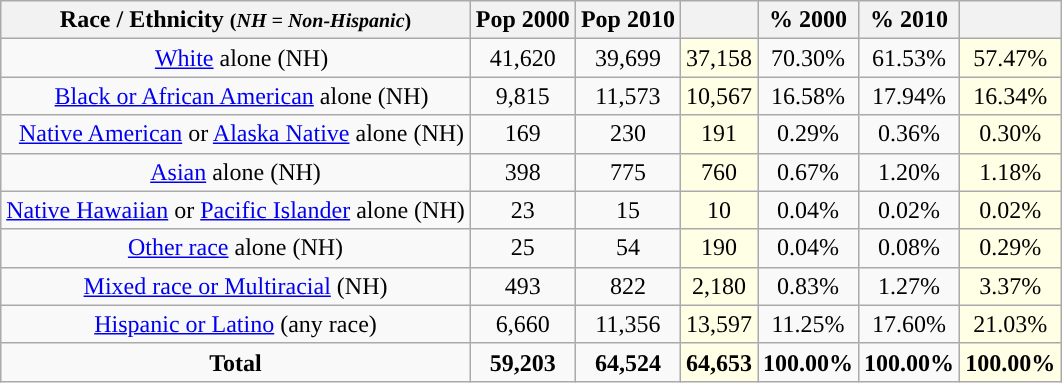<table class="wikitable" style="text-align:center;">
<tr>
<th>Race / Ethnicity <small>(<em>NH = Non-Hispanic</em>)</small></th>
<th>Pop 2000</th>
<th>Pop 2010</th>
<th></th>
<th>% 2000</th>
<th>% 2010</th>
<th></th>
</tr>
<tr>
<td>  <a href='#'>White</a> alone (NH)</td>
<td>41,620</td>
<td>39,699</td>
<td style='background: #ffffe6;'>37,158</td>
<td>70.30%</td>
<td>61.53%</td>
<td style='background: #ffffe6;'>57.47%</td>
</tr>
<tr>
<td>  <a href='#'>Black or African American</a> alone (NH)</td>
<td>9,815</td>
<td>11,573</td>
<td style='background: #ffffe6;'>10,567</td>
<td>16.58%</td>
<td>17.94%</td>
<td style='background: #ffffe6;'>16.34%</td>
</tr>
<tr>
<td>  <a href='#'>Native American</a> or <a href='#'>Alaska Native</a> alone (NH)</td>
<td>169</td>
<td>230</td>
<td style='background: #ffffe6;'>191</td>
<td>0.29%</td>
<td>0.36%</td>
<td style='background: #ffffe6;'>0.30%</td>
</tr>
<tr>
<td><a href='#'>Asian</a> alone (NH)</td>
<td>398</td>
<td>775</td>
<td style='background: #ffffe6;'>760</td>
<td>0.67%</td>
<td>1.20%</td>
<td style='background: #ffffe6;'>1.18%</td>
</tr>
<tr>
<td><a href='#'>Native Hawaiian</a> or <a href='#'>Pacific Islander</a> alone (NH)</td>
<td>23</td>
<td>15</td>
<td style='background: #ffffe6;'>10</td>
<td>0.04%</td>
<td>0.02%</td>
<td style='background: #ffffe6;'>0.02%</td>
</tr>
<tr>
<td><a href='#'>Other race</a> alone (NH)</td>
<td>25</td>
<td>54</td>
<td style='background: #ffffe6;'>190</td>
<td>0.04%</td>
<td>0.08%</td>
<td style='background: #ffffe6;'>0.29%</td>
</tr>
<tr>
<td><a href='#'>Mixed race or Multiracial</a> (NH)</td>
<td>493</td>
<td>822</td>
<td style='background: #ffffe6;'>2,180</td>
<td>0.83%</td>
<td>1.27%</td>
<td style='background: #ffffe6;'>3.37%</td>
</tr>
<tr>
<td><a href='#'>Hispanic or Latino</a> (any race)</td>
<td>6,660</td>
<td>11,356</td>
<td style='background: #ffffe6;'>13,597</td>
<td>11.25%</td>
<td>17.60%</td>
<td style='background: #ffffe6;'>21.03%</td>
</tr>
<tr>
<td><strong>Total</strong></td>
<td><strong>59,203</strong></td>
<td><strong>64,524</strong></td>
<td style='background: #ffffe6;'><strong>64,653</strong></td>
<td><strong>100.00%</strong></td>
<td><strong>100.00%</strong></td>
<td style='background: #ffffe6;'><strong>100.00%</strong></td>
</tr>
</table>
